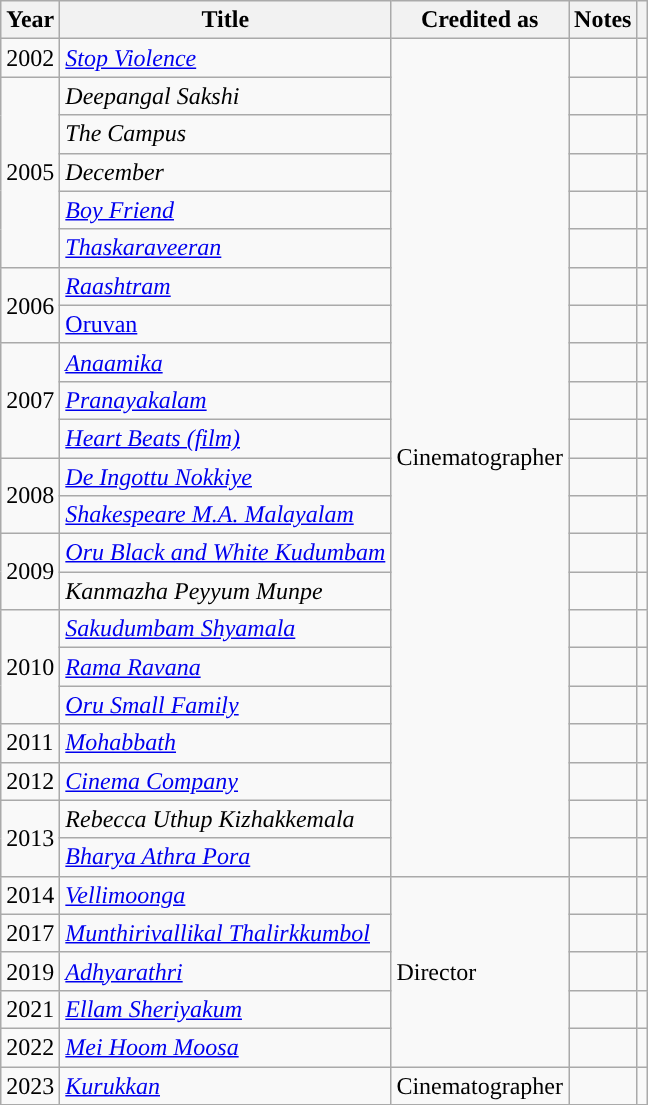<table class="wikitable">
<tr>
<th>Year</th>
<th>Title</th>
<th>Credited as</th>
<th>Notes</th>
<th></th>
</tr>
<tr>
<td>2002</td>
<td><em><a href='#'>Stop Violence</a></em></td>
<td rowspan="22">Cinematographer</td>
<td></td>
<td></td>
</tr>
<tr>
<td rowspan="5">2005</td>
<td><em>Deepangal Sakshi</em></td>
<td></td>
<td></td>
</tr>
<tr>
<td><em>The Campus</em></td>
<td></td>
<td></td>
</tr>
<tr>
<td><em>December</em></td>
<td></td>
<td></td>
</tr>
<tr>
<td><em><a href='#'>Boy Friend</a></em></td>
<td></td>
<td></td>
</tr>
<tr>
<td><em><a href='#'>Thaskaraveeran</a></em></td>
<td></td>
<td></td>
</tr>
<tr>
<td rowspan="2”">2006</td>
<td><em><a href='#'>Raashtram</a></em></td>
<td></td>
<td></td>
</tr>
<tr>
<td><a href='#'>Oruvan</a></td>
<td></td>
<td></td>
</tr>
<tr>
<td rowspan="3">2007</td>
<td><em><a href='#'>Anaamika</a></em></td>
<td></td>
<td></td>
</tr>
<tr>
<td><em><a href='#'>Pranayakalam</a></em></td>
<td></td>
<td></td>
</tr>
<tr>
<td><em><a href='#'>Heart Beats (film)</a></em></td>
<td></td>
<td></td>
</tr>
<tr>
<td rowspan="2">2008</td>
<td><em><a href='#'>De Ingottu Nokkiye</a></em></td>
<td></td>
<td></td>
</tr>
<tr>
<td><em><a href='#'>Shakespeare M.A. Malayalam</a></em></td>
<td></td>
<td></td>
</tr>
<tr>
<td rowspan="2">2009</td>
<td><em><a href='#'>Oru Black and White Kudumbam</a></em></td>
<td></td>
<td></td>
</tr>
<tr>
<td><em>Kanmazha Peyyum Munpe</em></td>
<td></td>
<td></td>
</tr>
<tr>
<td rowspan="3">2010</td>
<td><em><a href='#'>Sakudumbam Shyamala</a></em></td>
<td></td>
<td></td>
</tr>
<tr>
<td><em><a href='#'>Rama Ravana</a></em></td>
<td></td>
<td></td>
</tr>
<tr>
<td><em><a href='#'>Oru Small Family</a></em></td>
<td></td>
<td></td>
</tr>
<tr>
<td>2011</td>
<td><em><a href='#'>Mohabbath</a></em></td>
<td></td>
<td></td>
</tr>
<tr>
<td>2012</td>
<td><em><a href='#'>Cinema Company</a></em></td>
<td></td>
<td></td>
</tr>
<tr>
<td rowspan="2">2013</td>
<td><em>Rebecca Uthup Kizhakkemala</em></td>
<td></td>
<td></td>
</tr>
<tr>
<td><em><a href='#'>Bharya Athra Pora</a></em></td>
<td></td>
<td></td>
</tr>
<tr>
<td>2014</td>
<td><em><a href='#'>Vellimoonga</a></em></td>
<td rowspan="5">Director</td>
<td></td>
<td></td>
</tr>
<tr>
<td>2017</td>
<td ! scope="row"><em><a href='#'>Munthirivallikal Thalirkkumbol</a></em></td>
<td></td>
<td></td>
</tr>
<tr>
<td>2019</td>
<td><em><a href='#'>Adhyarathri</a></em></td>
<td></td>
<td></td>
</tr>
<tr>
<td>2021</td>
<td><em><a href='#'>Ellam Sheriyakum</a></em></td>
<td></td>
<td></td>
</tr>
<tr>
<td>2022</td>
<td><em><a href='#'>Mei Hoom Moosa</a></em></td>
<td></td>
<td></td>
</tr>
<tr>
<td>2023</td>
<td><em><a href='#'>Kurukkan</a></em></td>
<td>Cinematographer</td>
<td></td>
<td></td>
</tr>
<tr>
</tr>
</table>
